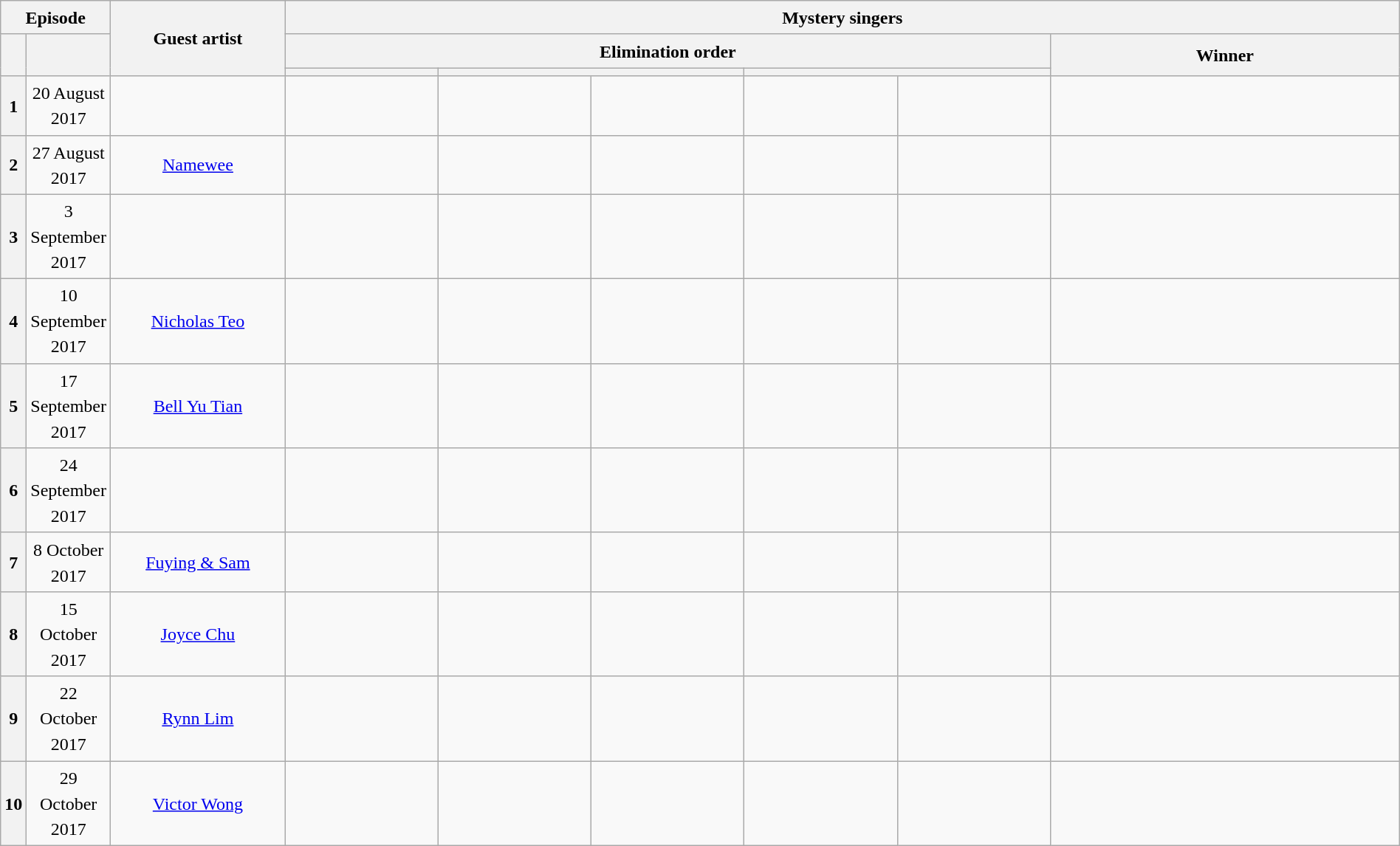<table class="wikitable plainrowheaders mw-collapsible" style="text-align:center; line-height:23px; width:100%;">
<tr>
<th colspan="2" width="1%">Episode</th>
<th rowspan="3" width="12.5%">Guest artist</th>
<th colspan="6">Mystery singers<br></th>
</tr>
<tr>
<th rowspan="2"></th>
<th rowspan="2"></th>
<th colspan="5">Elimination order</th>
<th rowspan="2">Winner</th>
</tr>
<tr>
<th></th>
<th colspan="2"></th>
<th colspan="2"></th>
</tr>
<tr>
<th>1</th>
<td>20 August 2017</td>
<td></td>
<td></td>
<td></td>
<td></td>
<td></td>
<td></td>
<td></td>
</tr>
<tr>
<th>2</th>
<td>27 August 2017</td>
<td><a href='#'>Namewee</a></td>
<td></td>
<td></td>
<td></td>
<td></td>
<td></td>
<td></td>
</tr>
<tr>
<th>3</th>
<td>3 September 2017</td>
<td></td>
<td></td>
<td></td>
<td></td>
<td></td>
<td></td>
<td></td>
</tr>
<tr>
<th>4</th>
<td>10 September 2017</td>
<td><a href='#'>Nicholas Teo</a></td>
<td></td>
<td></td>
<td></td>
<td></td>
<td></td>
<td></td>
</tr>
<tr>
<th>5</th>
<td>17 September 2017</td>
<td><a href='#'>Bell Yu Tian</a></td>
<td></td>
<td></td>
<td></td>
<td></td>
<td></td>
<td></td>
</tr>
<tr>
<th>6</th>
<td>24 September 2017</td>
<td></td>
<td></td>
<td></td>
<td></td>
<td></td>
<td></td>
<td></td>
</tr>
<tr>
<th>7</th>
<td>8 October 2017</td>
<td><a href='#'>Fuying & Sam</a></td>
<td></td>
<td></td>
<td></td>
<td></td>
<td></td>
<td></td>
</tr>
<tr>
<th>8</th>
<td>15 October 2017</td>
<td><a href='#'>Joyce Chu</a></td>
<td></td>
<td></td>
<td></td>
<td></td>
<td></td>
<td></td>
</tr>
<tr>
<th>9</th>
<td>22 October 2017</td>
<td><a href='#'>Rynn Lim</a></td>
<td></td>
<td></td>
<td></td>
<td></td>
<td></td>
<td></td>
</tr>
<tr>
<th>10</th>
<td>29 October 2017</td>
<td><a href='#'>Victor Wong</a></td>
<td></td>
<td></td>
<td></td>
<td></td>
<td></td>
<td></td>
</tr>
</table>
